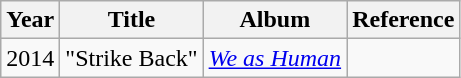<table class=wikitable>
<tr>
<th>Year</th>
<th>Title</th>
<th>Album</th>
<th>Reference</th>
</tr>
<tr>
<td>2014</td>
<td>"Strike Back"</td>
<td><em><a href='#'>We as Human</a></em></td>
<td></td>
</tr>
</table>
